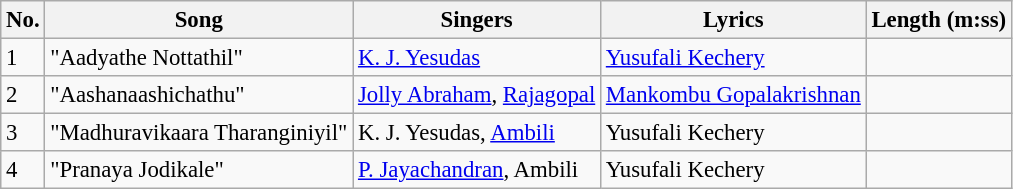<table class="wikitable" style="font-size:95%;">
<tr>
<th>No.</th>
<th>Song</th>
<th>Singers</th>
<th>Lyrics</th>
<th>Length (m:ss)</th>
</tr>
<tr>
<td>1</td>
<td>"Aadyathe Nottathil"</td>
<td><a href='#'>K. J. Yesudas</a></td>
<td><a href='#'>Yusufali Kechery</a></td>
<td></td>
</tr>
<tr>
<td>2</td>
<td>"Aashanaashichathu"</td>
<td><a href='#'>Jolly Abraham</a>, <a href='#'>Rajagopal</a></td>
<td><a href='#'>Mankombu Gopalakrishnan</a></td>
<td></td>
</tr>
<tr>
<td>3</td>
<td>"Madhuravikaara Tharanginiyil"</td>
<td>K. J. Yesudas, <a href='#'>Ambili</a></td>
<td>Yusufali Kechery</td>
<td></td>
</tr>
<tr>
<td>4</td>
<td>"Pranaya Jodikale"</td>
<td><a href='#'>P. Jayachandran</a>, Ambili</td>
<td>Yusufali Kechery</td>
<td></td>
</tr>
</table>
